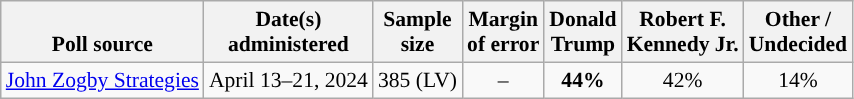<table class="wikitable sortable mw-datatable" style="font-size:90%;text-align:center;line-height:17px">
<tr valign=bottom>
<th>Poll source</th>
<th>Date(s)<br>administered</th>
<th>Sample<br>size</th>
<th>Margin<br>of error</th>
<th class="unsortable">Donald<br>Trump<br></th>
<th class="unsortable">Robert F.<br>Kennedy Jr.<br></th>
<th class="unsortable">Other /<br>Undecided</th>
</tr>
<tr>
<td style="text-align:left;"><a href='#'>John Zogby Strategies</a></td>
<td data-sort-value="2024-05-01">April 13–21, 2024</td>
<td>385 (LV)</td>
<td>–</td>
<td style="background-color:"><strong>44%</strong></td>
<td>42%</td>
<td>14%</td>
</tr>
</table>
